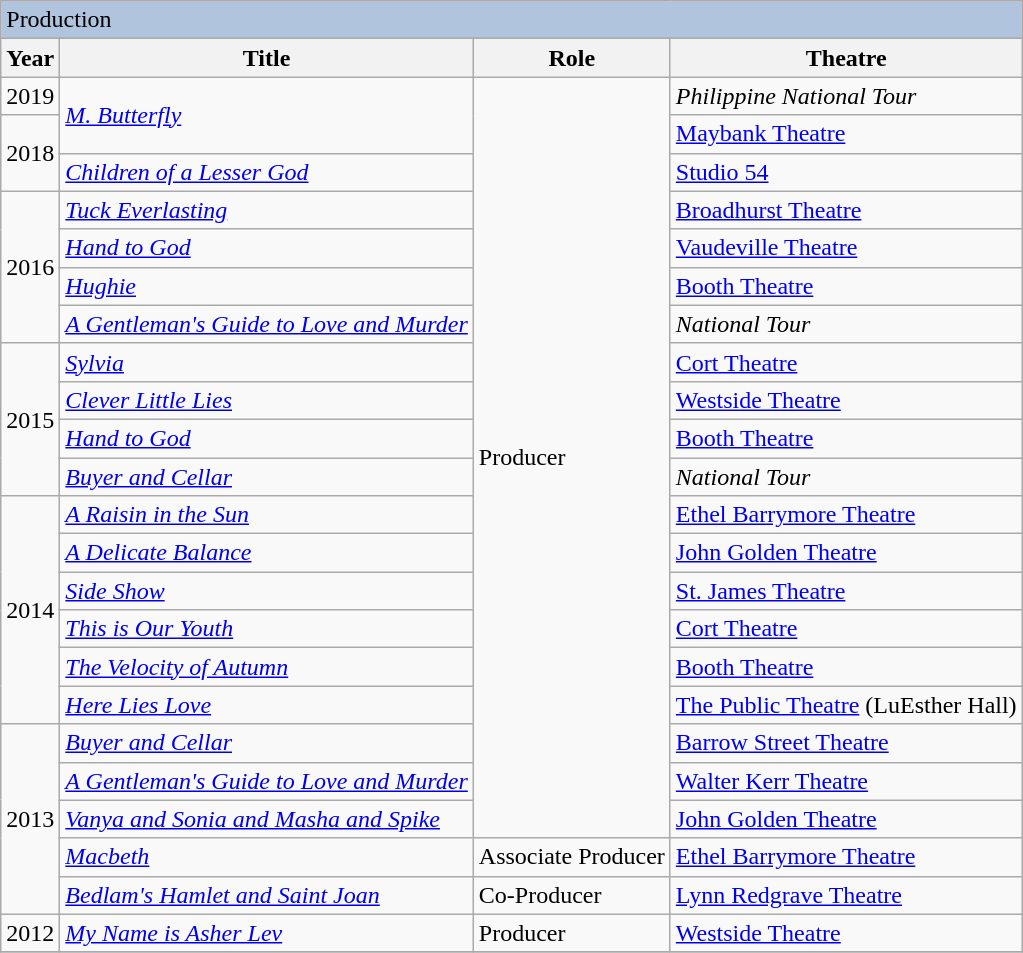<table class="wikitable">
<tr>
<td colspan="4" style="background: LightSteelBlue;">Production</td>
</tr>
<tr>
<th>Year</th>
<th>Title</th>
<th>Role</th>
<th>Theatre</th>
</tr>
<tr>
<td>2019</td>
<td rowspan="2"><em><a href='#'>M. Butterfly</a></em></td>
<td rowspan=20>Producer</td>
<td><em>Philippine National Tour</em></td>
</tr>
<tr>
<td rowspan=2>2018</td>
<td><a href='#'>Maybank Theatre</a></td>
</tr>
<tr>
<td><a href='#'><em>Children of a Lesser God</em></a></td>
<td><a href='#'>Studio 54</a></td>
</tr>
<tr>
<td rowspan=4>2016</td>
<td><em><a href='#'>Tuck Everlasting</a></em></td>
<td><a href='#'>Broadhurst Theatre</a></td>
</tr>
<tr>
<td><a href='#'><em>Hand to God</em></a></td>
<td><a href='#'>Vaudeville Theatre</a></td>
</tr>
<tr>
<td><em><a href='#'>Hughie</a></em></td>
<td><a href='#'>Booth Theatre</a></td>
</tr>
<tr>
<td><em><a href='#'>A Gentleman's Guide to Love and Murder</a></em></td>
<td><em>National Tour</em></td>
</tr>
<tr>
<td rowspan=4>2015</td>
<td><a href='#'><em>Sylvia</em></a></td>
<td><a href='#'>Cort Theatre</a></td>
</tr>
<tr>
<td><em><a href='#'>Clever Little Lies</a></em></td>
<td><a href='#'>Westside Theatre</a></td>
</tr>
<tr>
<td><a href='#'><em>Hand to God</em></a></td>
<td><a href='#'>Booth Theatre</a></td>
</tr>
<tr>
<td><em><a href='#'>Buyer and Cellar</a></em></td>
<td><em>National Tour</em></td>
</tr>
<tr>
<td rowspan=6>2014</td>
<td><em><a href='#'>A Raisin in the Sun</a></em></td>
<td><a href='#'>Ethel Barrymore Theatre</a></td>
</tr>
<tr>
<td><a href='#'><em>A Delicate Balance</em></a></td>
<td><a href='#'>John Golden Theatre</a></td>
</tr>
<tr>
<td><a href='#'><em>Side Show</em></a></td>
<td><a href='#'>St. James Theatre</a></td>
</tr>
<tr>
<td><em><a href='#'>This is Our Youth</a></em></td>
<td><a href='#'>Cort Theatre</a></td>
</tr>
<tr>
<td><em><a href='#'>The Velocity of Autumn</a></em></td>
<td><a href='#'>Booth Theatre</a></td>
</tr>
<tr>
<td><em><a href='#'>Here Lies Love</a></em></td>
<td><a href='#'>The Public Theatre</a> (LuEsther Hall)</td>
</tr>
<tr>
<td rowspan=5>2013</td>
<td><em><a href='#'>Buyer and Cellar</a></em></td>
<td><a href='#'>Barrow Street Theatre</a></td>
</tr>
<tr>
<td><em><a href='#'>A Gentleman's Guide to Love and Murder</a></em></td>
<td><a href='#'>Walter Kerr Theatre</a></td>
</tr>
<tr>
<td><em><a href='#'>Vanya and Sonia and Masha and Spike</a></em></td>
<td><a href='#'>John Golden Theatre</a></td>
</tr>
<tr>
<td><em><a href='#'>Macbeth</a></em></td>
<td>Associate Producer</td>
<td><a href='#'>Ethel Barrymore Theatre</a></td>
</tr>
<tr>
<td><em><a href='#'>Bedlam's Hamlet and Saint Joan</a></em></td>
<td>Co-Producer</td>
<td><a href='#'>Lynn Redgrave Theatre</a></td>
</tr>
<tr>
<td>2012</td>
<td><em><a href='#'>My Name is Asher Lev</a></em></td>
<td>Producer</td>
<td><a href='#'>Westside Theatre</a></td>
</tr>
<tr>
</tr>
</table>
